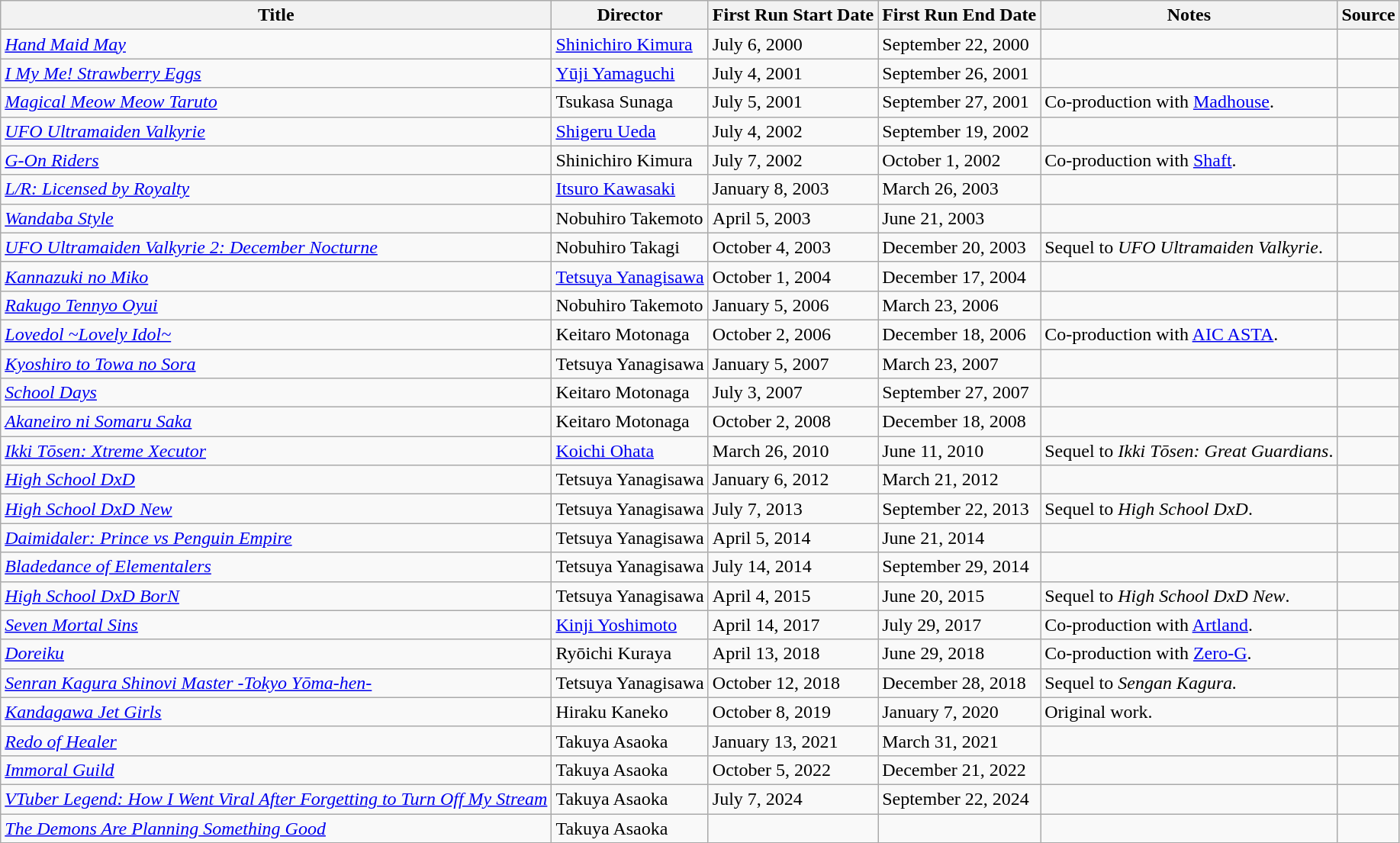<table class="wikitable">
<tr>
<th>Title</th>
<th>Director</th>
<th>First Run Start Date</th>
<th>First Run End Date</th>
<th>Notes</th>
<th>Source</th>
</tr>
<tr>
<td><em><a href='#'>Hand Maid May</a></em></td>
<td><a href='#'>Shinichiro Kimura</a></td>
<td>July 6, 2000</td>
<td>September 22, 2000</td>
<td></td>
<td></td>
</tr>
<tr>
<td><em><a href='#'>I My Me! Strawberry Eggs</a></em></td>
<td><a href='#'>Yūji Yamaguchi</a></td>
<td>July 4, 2001</td>
<td>September 26, 2001</td>
<td></td>
<td></td>
</tr>
<tr>
<td><em><a href='#'>Magical Meow Meow Taruto</a></em></td>
<td>Tsukasa Sunaga</td>
<td>July 5, 2001</td>
<td>September 27, 2001</td>
<td>Co-production with <a href='#'>Madhouse</a>.</td>
<td></td>
</tr>
<tr>
<td><em><a href='#'>UFO Ultramaiden Valkyrie</a></em></td>
<td><a href='#'>Shigeru Ueda</a></td>
<td>July 4, 2002</td>
<td>September 19, 2002</td>
<td></td>
<td></td>
</tr>
<tr>
<td><em><a href='#'>G-On Riders</a></em></td>
<td>Shinichiro Kimura</td>
<td>July 7, 2002</td>
<td>October 1, 2002</td>
<td>Co-production with  <a href='#'>Shaft</a>.</td>
<td></td>
</tr>
<tr>
<td><em><a href='#'>L/R: Licensed by Royalty</a></em></td>
<td><a href='#'>Itsuro Kawasaki</a></td>
<td>January 8, 2003</td>
<td>March 26, 2003</td>
<td></td>
<td></td>
</tr>
<tr>
<td><em><a href='#'>Wandaba Style</a></em></td>
<td>Nobuhiro Takemoto</td>
<td>April 5, 2003</td>
<td>June 21, 2003</td>
<td></td>
<td></td>
</tr>
<tr>
<td><em><a href='#'>UFO Ultramaiden Valkyrie 2: December Nocturne</a></em></td>
<td>Nobuhiro Takagi</td>
<td>October 4, 2003</td>
<td>December 20, 2003</td>
<td>Sequel to <em>UFO Ultramaiden Valkyrie</em>.</td>
<td></td>
</tr>
<tr>
<td><em><a href='#'>Kannazuki no Miko</a></em></td>
<td><a href='#'>Tetsuya Yanagisawa</a></td>
<td>October 1, 2004</td>
<td>December 17, 2004</td>
<td></td>
<td></td>
</tr>
<tr>
<td><em><a href='#'>Rakugo Tennyo Oyui</a></em></td>
<td>Nobuhiro Takemoto</td>
<td>January 5, 2006</td>
<td>March 23, 2006</td>
<td></td>
<td></td>
</tr>
<tr>
<td><em><a href='#'>Lovedol ~Lovely Idol~</a></em></td>
<td>Keitaro Motonaga</td>
<td>October 2, 2006</td>
<td>December 18, 2006</td>
<td>Co-production with <a href='#'>AIC ASTA</a>.</td>
<td></td>
</tr>
<tr>
<td><em><a href='#'>Kyoshiro to Towa no Sora</a></em></td>
<td>Tetsuya Yanagisawa</td>
<td>January 5, 2007</td>
<td>March 23, 2007</td>
<td></td>
<td></td>
</tr>
<tr>
<td><em><a href='#'>School Days</a></em></td>
<td>Keitaro Motonaga</td>
<td>July 3, 2007</td>
<td>September 27, 2007</td>
<td></td>
<td></td>
</tr>
<tr>
<td><em><a href='#'>Akaneiro ni Somaru Saka</a></em></td>
<td>Keitaro Motonaga</td>
<td>October 2, 2008</td>
<td>December 18, 2008</td>
<td></td>
<td></td>
</tr>
<tr>
<td><em><a href='#'>Ikki Tōsen: Xtreme Xecutor</a></em></td>
<td><a href='#'>Koichi Ohata</a></td>
<td>March 26, 2010</td>
<td>June 11, 2010</td>
<td>Sequel to <em>Ikki Tōsen: Great Guardians</em>.</td>
<td></td>
</tr>
<tr>
<td><em><a href='#'>High School DxD</a></em></td>
<td>Tetsuya Yanagisawa</td>
<td>January 6, 2012</td>
<td>March 21, 2012</td>
<td></td>
<td></td>
</tr>
<tr>
<td><em><a href='#'>High School DxD New</a></em></td>
<td>Tetsuya Yanagisawa</td>
<td>July 7, 2013</td>
<td>September 22, 2013</td>
<td>Sequel to <em>High School DxD</em>.</td>
<td></td>
</tr>
<tr>
<td><em><a href='#'>Daimidaler: Prince vs Penguin Empire</a></em></td>
<td>Tetsuya Yanagisawa</td>
<td>April 5, 2014</td>
<td>June 21, 2014</td>
<td></td>
<td></td>
</tr>
<tr>
<td><em><a href='#'>Bladedance of Elementalers</a></em></td>
<td>Tetsuya Yanagisawa</td>
<td>July 14, 2014</td>
<td>September 29, 2014</td>
<td></td>
<td></td>
</tr>
<tr>
<td><em><a href='#'>High School DxD BorN</a></em></td>
<td>Tetsuya Yanagisawa</td>
<td>April 4, 2015</td>
<td>June 20, 2015</td>
<td>Sequel to <em>High School DxD New</em>.</td>
<td></td>
</tr>
<tr>
<td><em><a href='#'>Seven Mortal Sins</a></em></td>
<td><a href='#'>Kinji Yoshimoto</a></td>
<td>April 14, 2017</td>
<td>July 29, 2017</td>
<td>Co-production with <a href='#'>Artland</a>.</td>
<td></td>
</tr>
<tr>
<td><em><a href='#'>Doreiku</a></em></td>
<td>Ryōichi Kuraya</td>
<td>April 13, 2018</td>
<td>June 29, 2018</td>
<td>Co-production with <a href='#'>Zero-G</a>.</td>
<td></td>
</tr>
<tr>
<td><em><a href='#'>Senran Kagura Shinovi Master -Tokyo Yōma-hen-</a></em></td>
<td>Tetsuya Yanagisawa</td>
<td>October 12, 2018</td>
<td>December 28, 2018</td>
<td>Sequel to <em>Sengan Kagura.</em></td>
<td></td>
</tr>
<tr>
<td><em><a href='#'>Kandagawa Jet Girls</a></em></td>
<td>Hiraku Kaneko</td>
<td>October 8, 2019</td>
<td>January 7, 2020</td>
<td>Original work.</td>
<td></td>
</tr>
<tr>
<td><em><a href='#'>Redo of Healer</a></em></td>
<td>Takuya Asaoka</td>
<td>January 13, 2021</td>
<td>March 31, 2021</td>
<td></td>
<td></td>
</tr>
<tr>
<td><em><a href='#'>Immoral Guild</a></em></td>
<td>Takuya Asaoka</td>
<td>October 5, 2022</td>
<td>December 21, 2022</td>
<td></td>
<td></td>
</tr>
<tr>
<td><em><a href='#'>VTuber Legend: How I Went Viral After Forgetting to Turn Off My Stream</a></em></td>
<td>Takuya Asaoka</td>
<td>July 7, 2024</td>
<td>September 22, 2024</td>
<td></td>
<td></td>
</tr>
<tr>
<td><em><a href='#'>The Demons Are Planning Something Good</a></em></td>
<td>Takuya Asaoka</td>
<td></td>
<td></td>
<td></td>
<td></td>
</tr>
</table>
